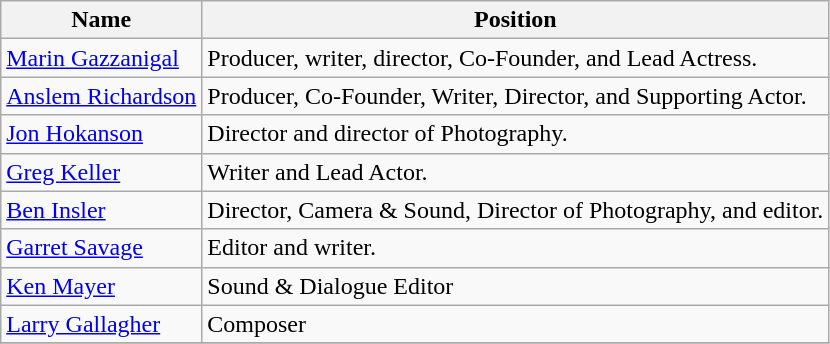<table class="wikitable">
<tr>
<th>Name</th>
<th>Position</th>
</tr>
<tr>
<td><a href='#'>Marin Gazzanigal</a></td>
<td>Producer, writer, director, Co-Founder, and Lead Actress.</td>
</tr>
<tr>
<td><a href='#'>Anslem Richardson</a></td>
<td>Producer, Co-Founder, Writer, Director, and Supporting Actor.</td>
</tr>
<tr>
<td><a href='#'>Jon Hokanson</a></td>
<td>Director and director of Photography.</td>
</tr>
<tr>
<td><a href='#'>Greg Keller</a></td>
<td>Writer and Lead Actor.</td>
</tr>
<tr>
<td><a href='#'>Ben Insler</a></td>
<td>Director, Camera & Sound, Director of Photography, and editor.</td>
</tr>
<tr>
<td><a href='#'>Garret Savage</a></td>
<td>Editor and writer.</td>
</tr>
<tr>
<td><a href='#'>Ken Mayer</a></td>
<td>Sound & Dialogue Editor</td>
</tr>
<tr>
<td><a href='#'>Larry Gallagher</a></td>
<td>Composer</td>
</tr>
<tr>
</tr>
</table>
